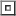<table>
<tr>
<td><br><table border=1>
<tr>
<td></td>
</tr>
</table>
</td>
</tr>
<tr>
</tr>
</table>
